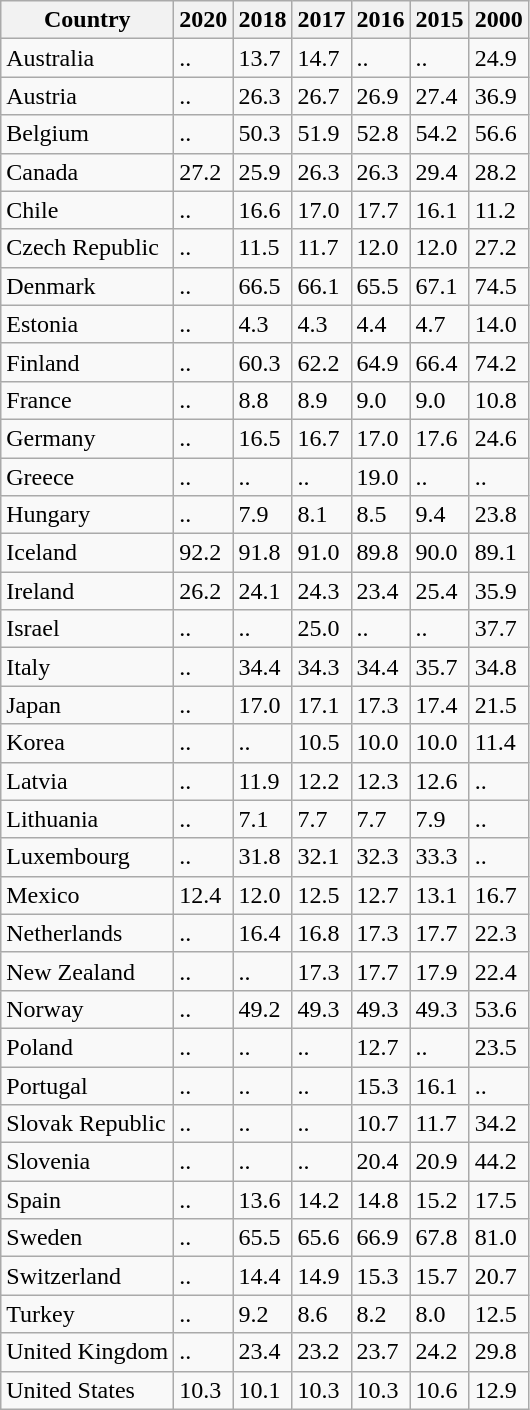<table class="wikitable sortable">
<tr>
<th>Country</th>
<th>2020</th>
<th>2018</th>
<th>2017</th>
<th>2016</th>
<th>2015</th>
<th>2000</th>
</tr>
<tr>
<td>Australia</td>
<td>..</td>
<td>13.7</td>
<td>14.7</td>
<td>..</td>
<td>..</td>
<td>24.9</td>
</tr>
<tr>
<td>Austria</td>
<td>..</td>
<td>26.3</td>
<td>26.7</td>
<td>26.9</td>
<td>27.4</td>
<td>36.9</td>
</tr>
<tr>
<td>Belgium</td>
<td>..</td>
<td>50.3</td>
<td>51.9</td>
<td>52.8</td>
<td>54.2</td>
<td>56.6</td>
</tr>
<tr>
<td>Canada</td>
<td>27.2</td>
<td>25.9</td>
<td>26.3</td>
<td>26.3</td>
<td>29.4</td>
<td>28.2</td>
</tr>
<tr>
<td>Chile</td>
<td>..</td>
<td>16.6</td>
<td>17.0</td>
<td>17.7</td>
<td>16.1</td>
<td>11.2</td>
</tr>
<tr>
<td>Czech Republic</td>
<td>..</td>
<td>11.5</td>
<td>11.7</td>
<td>12.0</td>
<td>12.0</td>
<td>27.2</td>
</tr>
<tr>
<td>Denmark</td>
<td>..</td>
<td>66.5</td>
<td>66.1</td>
<td>65.5</td>
<td>67.1</td>
<td>74.5</td>
</tr>
<tr>
<td>Estonia</td>
<td>..</td>
<td>4.3</td>
<td>4.3</td>
<td>4.4</td>
<td>4.7</td>
<td>14.0</td>
</tr>
<tr>
<td>Finland</td>
<td>..</td>
<td>60.3</td>
<td>62.2</td>
<td>64.9</td>
<td>66.4</td>
<td>74.2</td>
</tr>
<tr>
<td>France</td>
<td>..</td>
<td>8.8</td>
<td>8.9</td>
<td>9.0</td>
<td>9.0</td>
<td>10.8</td>
</tr>
<tr>
<td>Germany</td>
<td>..</td>
<td>16.5</td>
<td>16.7</td>
<td>17.0</td>
<td>17.6</td>
<td>24.6</td>
</tr>
<tr>
<td>Greece</td>
<td>..</td>
<td>..</td>
<td>..</td>
<td>19.0</td>
<td>..</td>
<td>..</td>
</tr>
<tr>
<td>Hungary</td>
<td>..</td>
<td>7.9</td>
<td>8.1</td>
<td>8.5</td>
<td>9.4</td>
<td>23.8</td>
</tr>
<tr>
<td>Iceland</td>
<td>92.2</td>
<td>91.8</td>
<td>91.0</td>
<td>89.8</td>
<td>90.0</td>
<td>89.1</td>
</tr>
<tr>
<td>Ireland</td>
<td>26.2</td>
<td>24.1</td>
<td>24.3</td>
<td>23.4</td>
<td>25.4</td>
<td>35.9</td>
</tr>
<tr>
<td>Israel</td>
<td>..</td>
<td>..</td>
<td>25.0</td>
<td>..</td>
<td>..</td>
<td>37.7</td>
</tr>
<tr>
<td>Italy</td>
<td>..</td>
<td>34.4</td>
<td>34.3</td>
<td>34.4</td>
<td>35.7</td>
<td>34.8</td>
</tr>
<tr>
<td>Japan</td>
<td>..</td>
<td>17.0</td>
<td>17.1</td>
<td>17.3</td>
<td>17.4</td>
<td>21.5</td>
</tr>
<tr>
<td>Korea</td>
<td>..</td>
<td>..</td>
<td>10.5</td>
<td>10.0</td>
<td>10.0</td>
<td>11.4</td>
</tr>
<tr>
<td>Latvia</td>
<td>..</td>
<td>11.9</td>
<td>12.2</td>
<td>12.3</td>
<td>12.6</td>
<td>..</td>
</tr>
<tr>
<td>Lithuania</td>
<td>..</td>
<td>7.1</td>
<td>7.7</td>
<td>7.7</td>
<td>7.9</td>
<td>..</td>
</tr>
<tr>
<td>Luxembourg</td>
<td>..</td>
<td>31.8</td>
<td>32.1</td>
<td>32.3</td>
<td>33.3</td>
<td>..</td>
</tr>
<tr>
<td>Mexico</td>
<td>12.4</td>
<td>12.0</td>
<td>12.5</td>
<td>12.7</td>
<td>13.1</td>
<td>16.7</td>
</tr>
<tr>
<td>Netherlands</td>
<td>..</td>
<td>16.4</td>
<td>16.8</td>
<td>17.3</td>
<td>17.7</td>
<td>22.3</td>
</tr>
<tr>
<td>New Zealand</td>
<td>..</td>
<td>..</td>
<td>17.3</td>
<td>17.7</td>
<td>17.9</td>
<td>22.4</td>
</tr>
<tr>
<td>Norway</td>
<td>..</td>
<td>49.2</td>
<td>49.3</td>
<td>49.3</td>
<td>49.3</td>
<td>53.6</td>
</tr>
<tr>
<td>Poland</td>
<td>..</td>
<td>..</td>
<td>..</td>
<td>12.7</td>
<td>..</td>
<td>23.5</td>
</tr>
<tr>
<td>Portugal</td>
<td>..</td>
<td>..</td>
<td>..</td>
<td>15.3</td>
<td>16.1</td>
<td>..</td>
</tr>
<tr>
<td>Slovak Republic</td>
<td>..</td>
<td>..</td>
<td>..</td>
<td>10.7</td>
<td>11.7</td>
<td>34.2</td>
</tr>
<tr>
<td>Slovenia</td>
<td>..</td>
<td>..</td>
<td>..</td>
<td>20.4</td>
<td>20.9</td>
<td>44.2</td>
</tr>
<tr>
<td>Spain</td>
<td>..</td>
<td>13.6</td>
<td>14.2</td>
<td>14.8</td>
<td>15.2</td>
<td>17.5</td>
</tr>
<tr>
<td>Sweden</td>
<td>..</td>
<td>65.5</td>
<td>65.6</td>
<td>66.9</td>
<td>67.8</td>
<td>81.0</td>
</tr>
<tr>
<td>Switzerland</td>
<td>..</td>
<td>14.4</td>
<td>14.9</td>
<td>15.3</td>
<td>15.7</td>
<td>20.7</td>
</tr>
<tr>
<td>Turkey</td>
<td>..</td>
<td>9.2</td>
<td>8.6</td>
<td>8.2</td>
<td>8.0</td>
<td>12.5</td>
</tr>
<tr>
<td>United Kingdom</td>
<td>..</td>
<td>23.4</td>
<td>23.2</td>
<td>23.7</td>
<td>24.2</td>
<td>29.8</td>
</tr>
<tr>
<td>United States</td>
<td>10.3</td>
<td>10.1</td>
<td>10.3</td>
<td>10.3</td>
<td>10.6</td>
<td>12.9</td>
</tr>
</table>
